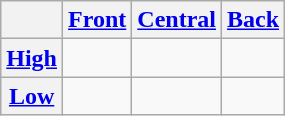<table class="wikitable" style="text-align:center">
<tr>
<th></th>
<th><a href='#'>Front</a></th>
<th><a href='#'>Central</a></th>
<th><a href='#'>Back</a></th>
</tr>
<tr>
<th><a href='#'>High</a></th>
<td>   </td>
<td></td>
<td>   </td>
</tr>
<tr>
<th><a href='#'>Low</a></th>
<td></td>
<td>   </td>
<td></td>
</tr>
</table>
